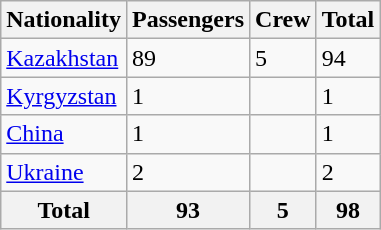<table class="wikitable" width=align>
<tr>
<th>Nationality</th>
<th>Passengers</th>
<th>Crew</th>
<th>Total</th>
</tr>
<tr>
<td><a href='#'>Kazakhstan</a></td>
<td>89</td>
<td>5</td>
<td>94</td>
</tr>
<tr>
<td><a href='#'>Kyrgyzstan</a></td>
<td>1</td>
<td></td>
<td>1</td>
</tr>
<tr>
<td><a href='#'>China</a></td>
<td>1</td>
<td></td>
<td>1</td>
</tr>
<tr>
<td><a href='#'>Ukraine</a></td>
<td>2</td>
<td></td>
<td>2</td>
</tr>
<tr>
<th>Total</th>
<th>93</th>
<th>5</th>
<th>98</th>
</tr>
</table>
